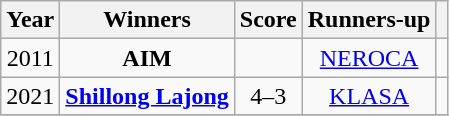<table class="wikitable" style="text-align:center;">
<tr>
<th scope="col">Year</th>
<th scope="col">Winners</th>
<th scope="col">Score</th>
<th scope="col">Runners-up</th>
<th scope="col"></th>
</tr>
<tr>
<td>2011</td>
<td><strong>AIM</strong></td>
<td></td>
<td><a href='#'>NEROCA</a></td>
<td></td>
</tr>
<tr>
<td>2021</td>
<td><strong><a href='#'>Shillong Lajong</a></strong></td>
<td>4–3</td>
<td><a href='#'>KLASA</a></td>
<td></td>
</tr>
<tr>
</tr>
</table>
